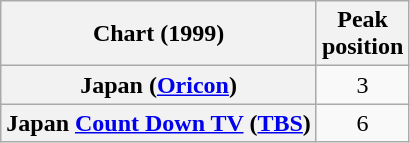<table class="wikitable plainrowheaders">
<tr>
<th>Chart (1999)</th>
<th>Peak<br>position</th>
</tr>
<tr>
<th scope="row">Japan (<a href='#'>Oricon</a>)</th>
<td style="text-align:center;">3</td>
</tr>
<tr>
<th scope="row">Japan <a href='#'>Count Down TV</a> (<a href='#'>TBS</a>)</th>
<td style="text-align:center;">6</td>
</tr>
</table>
